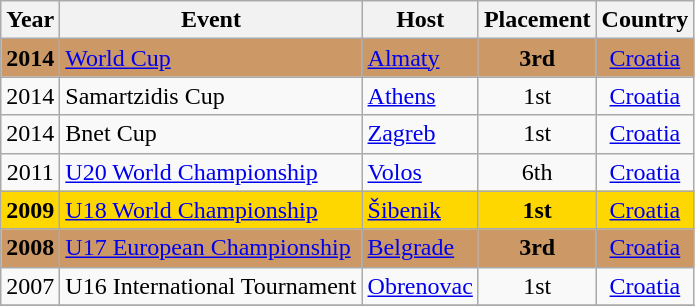<table class="wikitable" style="text-align: center;">
<tr>
<th><strong>Year</strong></th>
<th><strong>Event</strong></th>
<th><strong>Host</strong></th>
<th><strong>Placement</strong></th>
<th><strong>Country</strong></th>
</tr>
<tr style="background:#c96;">
<td><strong>2014</strong></td>
<td align="left"><a href='#'>World Cup</a></td>
<td align="left"> <a href='#'>Almaty</a></td>
<td><strong>3rd</strong></td>
<td> <a href='#'>Croatia</a></td>
</tr>
<tr>
<td>2014</td>
<td align="left">Samartzidis Cup </td>
<td align="left">  <a href='#'>Athens</a></td>
<td>1st</td>
<td> <a href='#'>Croatia</a></td>
</tr>
<tr>
<td>2014</td>
<td align="left">Bnet Cup </td>
<td align="left">  <a href='#'>Zagreb</a></td>
<td>1st</td>
<td> <a href='#'>Croatia</a></td>
</tr>
<tr>
<td>2011</td>
<td align="left"><a href='#'>U20 World Championship</a></td>
<td align="left">  <a href='#'>Volos</a></td>
<td>6th</td>
<td> <a href='#'>Croatia</a></td>
</tr>
<tr style="background:gold;">
<td><strong>2009</strong></td>
<td align="left"><a href='#'>U18 World Championship</a></td>
<td align="left"> <a href='#'>Šibenik</a></td>
<td><strong>1st</strong></td>
<td> <a href='#'>Croatia</a></td>
</tr>
<tr style="background:#c96;">
<td><strong>2008</strong></td>
<td align="left"><a href='#'>U17 European Championship</a></td>
<td align="left"> <a href='#'>Belgrade</a></td>
<td><strong>3rd</strong></td>
<td> <a href='#'>Croatia</a></td>
</tr>
<tr>
<td>2007</td>
<td align="left">U16 International Tournament</td>
<td align="left"> <a href='#'>Obrenovac</a></td>
<td>1st</td>
<td> <a href='#'>Croatia</a></td>
</tr>
<tr>
</tr>
</table>
